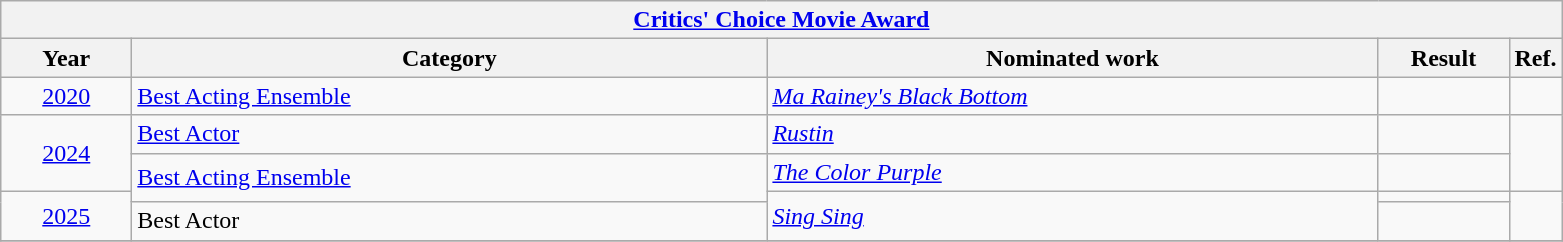<table class=wikitable>
<tr>
<th colspan=5><a href='#'>Critics' Choice Movie Award</a></th>
</tr>
<tr>
<th scope="col" style="width:5em;">Year</th>
<th scope="col" style="width:26em;">Category</th>
<th scope="col" style="width:25em;">Nominated work</th>
<th scope="col" style="width:5em;">Result</th>
<th>Ref.</th>
</tr>
<tr>
<td style="text-align:center;"><a href='#'>2020</a></td>
<td><a href='#'>Best Acting Ensemble</a></td>
<td><em><a href='#'>Ma Rainey's Black Bottom</a></em></td>
<td></td>
<td></td>
</tr>
<tr>
<td rowspan="2" style="text-align:center;"><a href='#'>2024</a></td>
<td><a href='#'>Best Actor</a></td>
<td><em><a href='#'>Rustin</a></em></td>
<td></td>
<td rowspan="2"></td>
</tr>
<tr>
<td rowspan="2"><a href='#'>Best Acting Ensemble</a></td>
<td><em><a href='#'>The Color Purple</a></em></td>
<td></td>
</tr>
<tr>
<td rowspan="2" style="text-align:center;"><a href='#'>2025</a></td>
<td rowspan="2"><em><a href='#'>Sing Sing</a></em></td>
<td></td>
<td rowspan="2"></td>
</tr>
<tr>
<td>Best Actor</td>
<td></td>
</tr>
<tr>
</tr>
</table>
